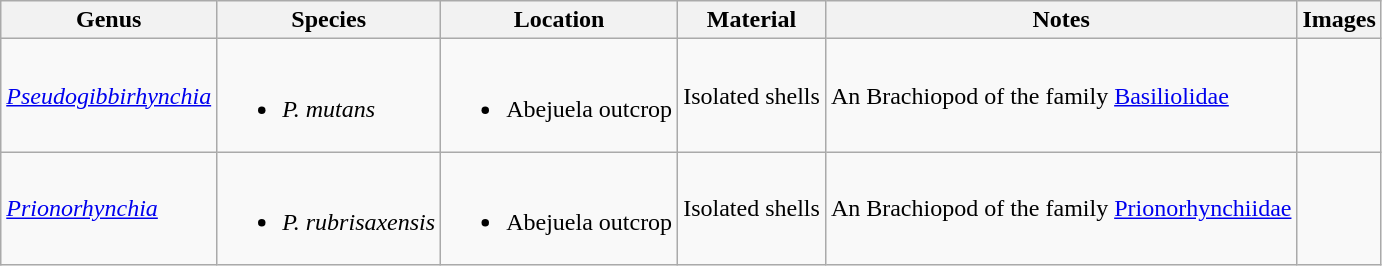<table class="wikitable">
<tr>
<th>Genus</th>
<th>Species</th>
<th>Location</th>
<th>Material</th>
<th>Notes</th>
<th>Images</th>
</tr>
<tr>
<td><em><a href='#'>Pseudogibbirhynchia</a></em></td>
<td><br><ul><li><em>P. mutans</em></li></ul></td>
<td><br><ul><li>Abejuela outcrop</li></ul></td>
<td>Isolated shells</td>
<td>An Brachiopod of the family <a href='#'>Basiliolidae</a></td>
<td></td>
</tr>
<tr>
<td><em><a href='#'>Prionorhynchia</a></em></td>
<td><br><ul><li><em>P. rubrisaxensis</em></li></ul></td>
<td><br><ul><li>Abejuela outcrop</li></ul></td>
<td>Isolated shells</td>
<td>An Brachiopod of the family <a href='#'>Prionorhynchiidae</a></td>
<td></td>
</tr>
</table>
